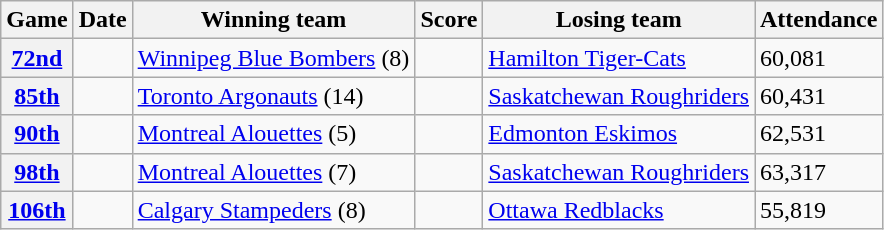<table class="wikitable sortable plainrowheaders">
<tr>
<th scope=col>Game</th>
<th scope=col>Date</th>
<th scope=col>Winning team</th>
<th scope=col>Score</th>
<th scope=col>Losing team</th>
<th scope=col>Attendance</th>
</tr>
<tr>
<th scope=row><a href='#'>72nd</a></th>
<td></td>
<td><a href='#'>Winnipeg Blue Bombers</a> (8)</td>
<td align=center></td>
<td><a href='#'>Hamilton Tiger-Cats</a></td>
<td>60,081</td>
</tr>
<tr>
<th scope=row><a href='#'>85th</a></th>
<td></td>
<td><a href='#'>Toronto Argonauts</a> (14)</td>
<td align=center></td>
<td><a href='#'>Saskatchewan Roughriders</a></td>
<td>60,431</td>
</tr>
<tr>
<th scope=row><a href='#'>90th</a></th>
<td></td>
<td><a href='#'>Montreal Alouettes</a> (5)</td>
<td align=center></td>
<td><a href='#'>Edmonton Eskimos</a></td>
<td>62,531</td>
</tr>
<tr>
<th scope=row><a href='#'>98th</a></th>
<td></td>
<td><a href='#'>Montreal Alouettes</a> (7)</td>
<td align=center></td>
<td><a href='#'>Saskatchewan Roughriders</a></td>
<td>63,317</td>
</tr>
<tr>
<th scope=row><a href='#'>106th</a></th>
<td></td>
<td><a href='#'>Calgary Stampeders</a> (8)</td>
<td align=center></td>
<td><a href='#'>Ottawa Redblacks</a></td>
<td>55,819</td>
</tr>
</table>
